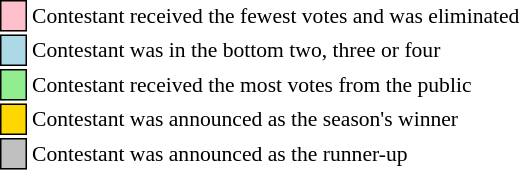<table class="toccolours" style="font-size: 90%; white-space: nowrap;">
<tr>
<td style="background:pink; border:1px solid black;">    </td>
<td>Contestant received the fewest votes and was eliminated</td>
</tr>
<tr>
<td style="background:lightblue; border:1px solid black;">    </td>
<td>Contestant was in the bottom two, three or four</td>
</tr>
<tr>
<td style="background:lightgreen; border:1px solid black;">    </td>
<td>Contestant received the most votes from the public</td>
</tr>
<tr>
<td style="background:gold; border:1px solid black;">    </td>
<td>Contestant was announced as the season's winner</td>
</tr>
<tr>
<td style="background:silver; border:1px solid black;">    </td>
<td>Contestant was announced as the runner-up</td>
</tr>
</table>
